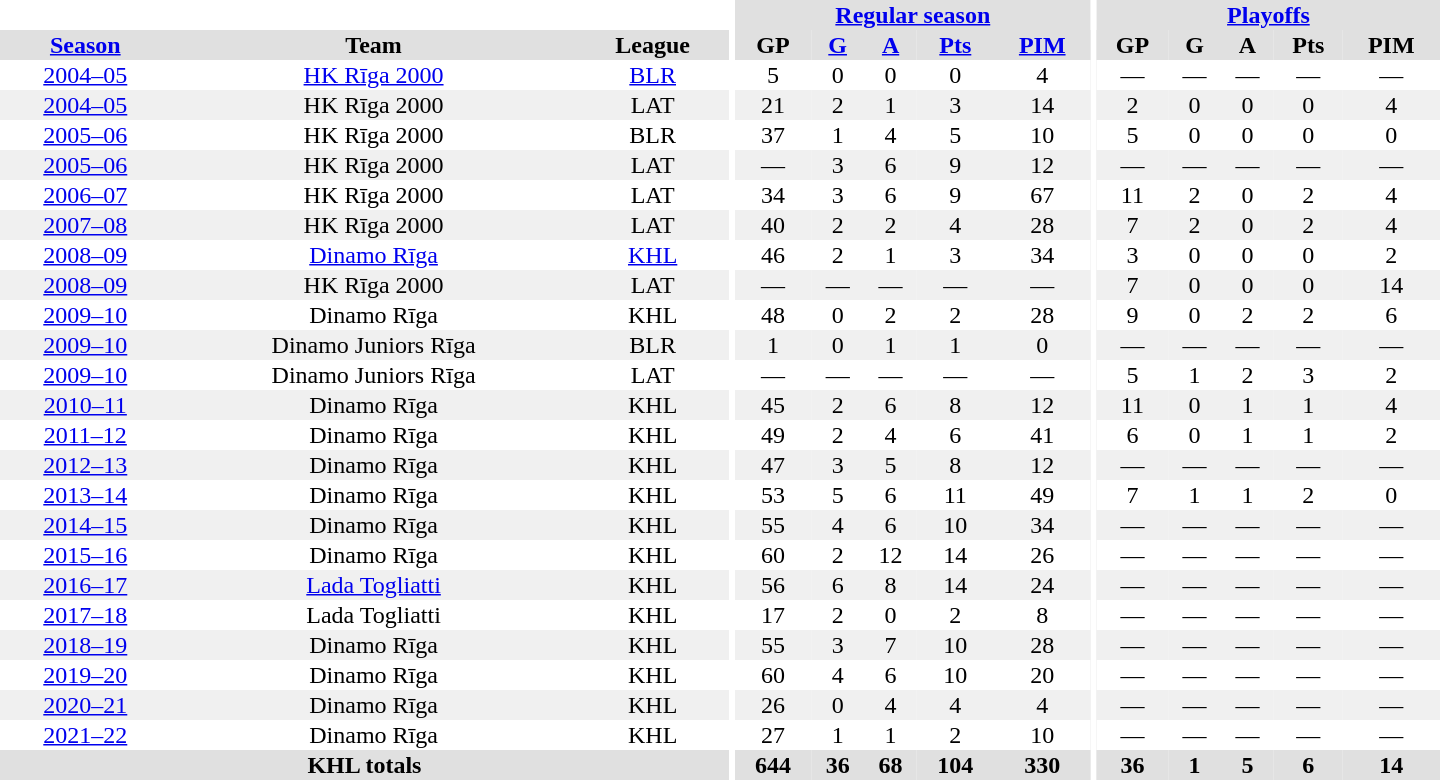<table border="0" cellpadding="1" cellspacing="0" style="text-align:center; width:60em">
<tr bgcolor="#e0e0e0">
<th colspan="3" bgcolor="#ffffff"></th>
<th rowspan="100" bgcolor="#ffffff"></th>
<th colspan="5"><a href='#'>Regular season</a></th>
<th rowspan="100" bgcolor="#ffffff"></th>
<th colspan="5"><a href='#'>Playoffs</a></th>
</tr>
<tr bgcolor="#e0e0e0">
<th><a href='#'>Season</a></th>
<th>Team</th>
<th>League</th>
<th>GP</th>
<th><a href='#'>G</a></th>
<th><a href='#'>A</a></th>
<th><a href='#'>Pts</a></th>
<th><a href='#'>PIM</a></th>
<th>GP</th>
<th>G</th>
<th>A</th>
<th>Pts</th>
<th>PIM</th>
</tr>
<tr>
<td><a href='#'>2004–05</a></td>
<td><a href='#'>HK Rīga 2000</a></td>
<td><a href='#'>BLR</a></td>
<td>5</td>
<td>0</td>
<td>0</td>
<td>0</td>
<td>4</td>
<td>—</td>
<td>—</td>
<td>—</td>
<td>—</td>
<td>—</td>
</tr>
<tr bgcolor="#f0f0f0">
<td><a href='#'>2004–05</a></td>
<td>HK Rīga 2000</td>
<td>LAT</td>
<td>21</td>
<td>2</td>
<td>1</td>
<td>3</td>
<td>14</td>
<td>2</td>
<td>0</td>
<td>0</td>
<td>0</td>
<td>4</td>
</tr>
<tr>
<td><a href='#'>2005–06</a></td>
<td>HK Rīga 2000</td>
<td>BLR</td>
<td>37</td>
<td>1</td>
<td>4</td>
<td>5</td>
<td>10</td>
<td>5</td>
<td>0</td>
<td>0</td>
<td>0</td>
<td>0</td>
</tr>
<tr bgcolor="#f0f0f0">
<td><a href='#'>2005–06</a></td>
<td>HK Rīga 2000</td>
<td>LAT</td>
<td>—</td>
<td>3</td>
<td>6</td>
<td>9</td>
<td>12</td>
<td>—</td>
<td>—</td>
<td>—</td>
<td>—</td>
<td>—</td>
</tr>
<tr>
<td><a href='#'>2006–07</a></td>
<td>HK Rīga 2000</td>
<td>LAT</td>
<td>34</td>
<td>3</td>
<td>6</td>
<td>9</td>
<td>67</td>
<td>11</td>
<td>2</td>
<td>0</td>
<td>2</td>
<td>4</td>
</tr>
<tr bgcolor="#f0f0f0">
<td><a href='#'>2007–08</a></td>
<td>HK Rīga 2000</td>
<td>LAT</td>
<td>40</td>
<td>2</td>
<td>2</td>
<td>4</td>
<td>28</td>
<td>7</td>
<td>2</td>
<td>0</td>
<td>2</td>
<td>4</td>
</tr>
<tr>
<td><a href='#'>2008–09</a></td>
<td><a href='#'>Dinamo Rīga</a></td>
<td><a href='#'>KHL</a></td>
<td>46</td>
<td>2</td>
<td>1</td>
<td>3</td>
<td>34</td>
<td>3</td>
<td>0</td>
<td>0</td>
<td>0</td>
<td>2</td>
</tr>
<tr bgcolor="#f0f0f0">
<td><a href='#'>2008–09</a></td>
<td>HK Rīga 2000</td>
<td>LAT</td>
<td>—</td>
<td>—</td>
<td>—</td>
<td>—</td>
<td>—</td>
<td>7</td>
<td>0</td>
<td>0</td>
<td>0</td>
<td>14</td>
</tr>
<tr>
<td><a href='#'>2009–10</a></td>
<td>Dinamo Rīga</td>
<td>KHL</td>
<td>48</td>
<td>0</td>
<td>2</td>
<td>2</td>
<td>28</td>
<td>9</td>
<td>0</td>
<td>2</td>
<td>2</td>
<td>6</td>
</tr>
<tr bgcolor="#f0f0f0">
<td><a href='#'>2009–10</a></td>
<td>Dinamo Juniors Rīga</td>
<td>BLR</td>
<td>1</td>
<td>0</td>
<td>1</td>
<td>1</td>
<td>0</td>
<td>—</td>
<td>—</td>
<td>—</td>
<td>—</td>
<td>—</td>
</tr>
<tr>
<td><a href='#'>2009–10</a></td>
<td>Dinamo Juniors Rīga</td>
<td>LAT</td>
<td>—</td>
<td>—</td>
<td>—</td>
<td>—</td>
<td>—</td>
<td>5</td>
<td>1</td>
<td>2</td>
<td>3</td>
<td>2</td>
</tr>
<tr bgcolor="#f0f0f0">
<td><a href='#'>2010–11</a></td>
<td>Dinamo Rīga</td>
<td>KHL</td>
<td>45</td>
<td>2</td>
<td>6</td>
<td>8</td>
<td>12</td>
<td>11</td>
<td>0</td>
<td>1</td>
<td>1</td>
<td>4</td>
</tr>
<tr>
<td><a href='#'>2011–12</a></td>
<td>Dinamo Rīga</td>
<td>KHL</td>
<td>49</td>
<td>2</td>
<td>4</td>
<td>6</td>
<td>41</td>
<td>6</td>
<td>0</td>
<td>1</td>
<td>1</td>
<td>2</td>
</tr>
<tr bgcolor="#f0f0f0">
<td><a href='#'>2012–13</a></td>
<td>Dinamo Rīga</td>
<td>KHL</td>
<td>47</td>
<td>3</td>
<td>5</td>
<td>8</td>
<td>12</td>
<td>—</td>
<td>—</td>
<td>—</td>
<td>—</td>
<td>—</td>
</tr>
<tr>
<td><a href='#'>2013–14</a></td>
<td>Dinamo Rīga</td>
<td>KHL</td>
<td>53</td>
<td>5</td>
<td>6</td>
<td>11</td>
<td>49</td>
<td>7</td>
<td>1</td>
<td>1</td>
<td>2</td>
<td>0</td>
</tr>
<tr bgcolor="#f0f0f0">
<td><a href='#'>2014–15</a></td>
<td>Dinamo Rīga</td>
<td>KHL</td>
<td>55</td>
<td>4</td>
<td>6</td>
<td>10</td>
<td>34</td>
<td>—</td>
<td>—</td>
<td>—</td>
<td>—</td>
<td>—</td>
</tr>
<tr>
<td><a href='#'>2015–16</a></td>
<td>Dinamo Rīga</td>
<td>KHL</td>
<td>60</td>
<td>2</td>
<td>12</td>
<td>14</td>
<td>26</td>
<td>—</td>
<td>—</td>
<td>—</td>
<td>—</td>
<td>—</td>
</tr>
<tr bgcolor="#f0f0f0">
<td><a href='#'>2016–17</a></td>
<td><a href='#'>Lada Togliatti</a></td>
<td>KHL</td>
<td>56</td>
<td>6</td>
<td>8</td>
<td>14</td>
<td>24</td>
<td>—</td>
<td>—</td>
<td>—</td>
<td>—</td>
<td>—</td>
</tr>
<tr>
<td><a href='#'>2017–18</a></td>
<td>Lada Togliatti</td>
<td>KHL</td>
<td>17</td>
<td>2</td>
<td>0</td>
<td>2</td>
<td>8</td>
<td>—</td>
<td>—</td>
<td>—</td>
<td>—</td>
<td>—</td>
</tr>
<tr bgcolor="#f0f0f0">
<td><a href='#'>2018–19</a></td>
<td>Dinamo Rīga</td>
<td>KHL</td>
<td>55</td>
<td>3</td>
<td>7</td>
<td>10</td>
<td>28</td>
<td>—</td>
<td>—</td>
<td>—</td>
<td>—</td>
<td>—</td>
</tr>
<tr>
<td><a href='#'>2019–20</a></td>
<td>Dinamo Rīga</td>
<td>KHL</td>
<td>60</td>
<td>4</td>
<td>6</td>
<td>10</td>
<td>20</td>
<td>—</td>
<td>—</td>
<td>—</td>
<td>—</td>
<td>—</td>
</tr>
<tr bgcolor="#f0f0f0">
<td><a href='#'>2020–21</a></td>
<td>Dinamo Rīga</td>
<td>KHL</td>
<td>26</td>
<td>0</td>
<td>4</td>
<td>4</td>
<td>4</td>
<td>—</td>
<td>—</td>
<td>—</td>
<td>—</td>
<td>—</td>
</tr>
<tr>
<td><a href='#'>2021–22</a></td>
<td>Dinamo Rīga</td>
<td>KHL</td>
<td>27</td>
<td>1</td>
<td>1</td>
<td>2</td>
<td>10</td>
<td>—</td>
<td>—</td>
<td>—</td>
<td>—</td>
<td>—</td>
</tr>
<tr bgcolor="#e0e0e0">
<th colspan="3">KHL totals</th>
<th>644</th>
<th>36</th>
<th>68</th>
<th>104</th>
<th>330</th>
<th>36</th>
<th>1</th>
<th>5</th>
<th>6</th>
<th>14</th>
</tr>
</table>
